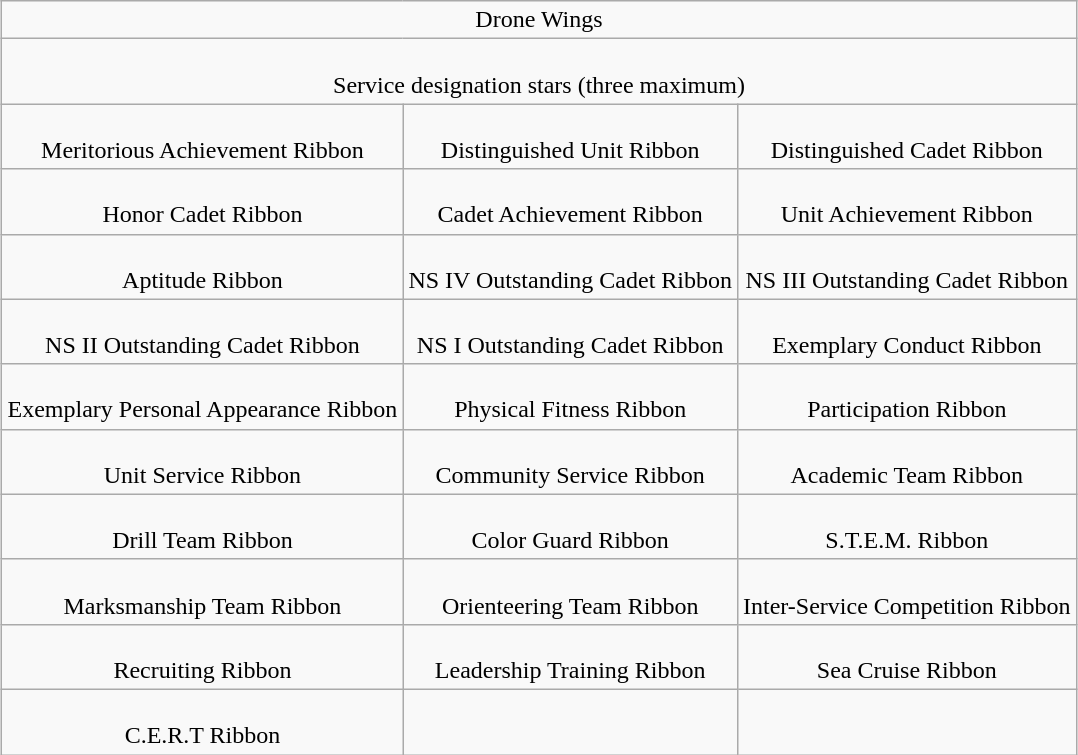<table class="wikitable" style="margin:1em auto; text-align:center;">
<tr>
<td colspan="3">Drone Wings</td>
</tr>
<tr>
<td colspan="3">                                  <br>Service designation stars (three maximum)</td>
</tr>
<tr>
<td><br>Meritorious Achievement Ribbon</td>
<td><br>Distinguished Unit Ribbon</td>
<td><br>Distinguished Cadet Ribbon</td>
</tr>
<tr>
<td><br>Honor Cadet Ribbon</td>
<td><br>Cadet Achievement Ribbon</td>
<td><br>Unit Achievement Ribbon</td>
</tr>
<tr>
<td><br>Aptitude Ribbon</td>
<td><br>NS IV Outstanding Cadet Ribbon</td>
<td><br>NS III Outstanding Cadet Ribbon</td>
</tr>
<tr>
<td><br>NS II Outstanding Cadet Ribbon</td>
<td><br>NS I Outstanding Cadet Ribbon</td>
<td><br>Exemplary Conduct Ribbon</td>
</tr>
<tr>
<td><br>Exemplary Personal Appearance Ribbon</td>
<td><br>Physical Fitness Ribbon</td>
<td><br>Participation Ribbon</td>
</tr>
<tr>
<td><br>Unit Service Ribbon</td>
<td><br>Community Service Ribbon</td>
<td><br>Academic Team Ribbon</td>
</tr>
<tr>
<td><br>Drill Team Ribbon</td>
<td><br>Color Guard Ribbon</td>
<td><br>S.T.E.M. Ribbon</td>
</tr>
<tr>
<td><br>Marksmanship Team Ribbon</td>
<td><br>Orienteering Team Ribbon</td>
<td><br>Inter-Service Competition Ribbon</td>
</tr>
<tr>
<td><br>Recruiting Ribbon</td>
<td><br>Leadership Training Ribbon</td>
<td><br>Sea Cruise Ribbon</td>
</tr>
<tr>
<td><br>C.E.R.T Ribbon</td>
<td></td>
<td></td>
</tr>
</table>
